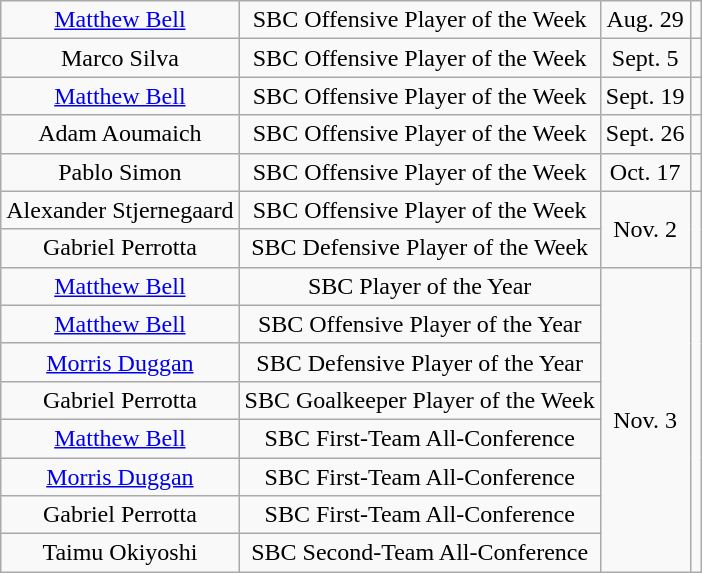<table class="wikitable sortable" style="text-align: center">
<tr>
<td><a href='#'>Matthew Bell</a></td>
<td>SBC Offensive Player of the Week</td>
<td>Aug. 29</td>
<td></td>
</tr>
<tr>
<td>Marco Silva</td>
<td>SBC Offensive Player of the Week</td>
<td>Sept. 5</td>
<td></td>
</tr>
<tr>
<td><a href='#'>Matthew Bell</a></td>
<td>SBC Offensive Player of the Week</td>
<td>Sept. 19</td>
<td></td>
</tr>
<tr>
<td>Adam Aoumaich</td>
<td>SBC Offensive Player of the Week</td>
<td>Sept. 26</td>
<td></td>
</tr>
<tr>
<td>Pablo Simon</td>
<td>SBC Offensive Player of the Week</td>
<td>Oct. 17</td>
<td></td>
</tr>
<tr>
<td>Alexander Stjernegaard</td>
<td>SBC Offensive Player of the Week</td>
<td rowspan=2>Nov. 2</td>
<td rowspan=2></td>
</tr>
<tr>
<td>Gabriel Perrotta</td>
<td>SBC Defensive Player of the Week</td>
</tr>
<tr>
<td><a href='#'>Matthew Bell</a></td>
<td>SBC Player of the Year</td>
<td rowspan=8>Nov. 3</td>
<td rowspan=8></td>
</tr>
<tr>
<td><a href='#'>Matthew Bell</a></td>
<td>SBC Offensive Player of the Year</td>
</tr>
<tr>
<td><a href='#'>Morris Duggan</a></td>
<td>SBC Defensive Player of the Year</td>
</tr>
<tr>
<td>Gabriel Perrotta</td>
<td>SBC Goalkeeper Player of the Week</td>
</tr>
<tr>
<td><a href='#'>Matthew Bell</a></td>
<td>SBC First-Team All-Conference</td>
</tr>
<tr>
<td><a href='#'>Morris Duggan</a></td>
<td>SBC First-Team All-Conference</td>
</tr>
<tr>
<td>Gabriel Perrotta</td>
<td>SBC First-Team All-Conference</td>
</tr>
<tr>
<td>Taimu Okiyoshi</td>
<td>SBC Second-Team All-Conference</td>
</tr>
</table>
